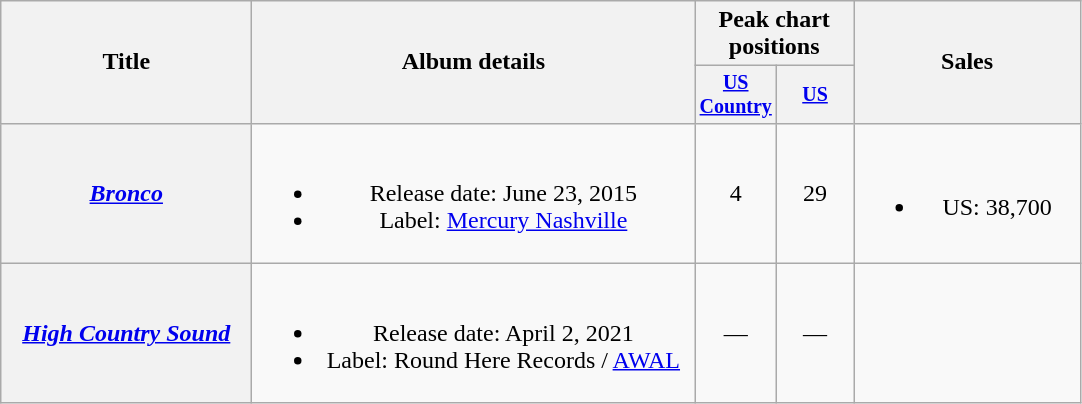<table class="wikitable plainrowheaders" style="text-align:center;">
<tr>
<th rowspan="2" style="width:10em;">Title</th>
<th rowspan="2" style="width:18em;">Album details</th>
<th colspan="2">Peak chart<br>positions</th>
<th rowspan="2" style="width:9em;">Sales</th>
</tr>
<tr style="font-size:smaller;">
<th width="45"><a href='#'>US Country</a><br></th>
<th width="45"><a href='#'>US</a><br></th>
</tr>
<tr>
<th scope="row"><em><a href='#'>Bronco</a></em></th>
<td><br><ul><li>Release date: June 23, 2015</li><li>Label: <a href='#'>Mercury Nashville</a></li></ul></td>
<td>4</td>
<td>29</td>
<td><br><ul><li>US: 38,700</li></ul></td>
</tr>
<tr>
<th scope="row"><em><a href='#'>High Country Sound</a></em></th>
<td><br><ul><li>Release date: April 2, 2021</li><li>Label: Round Here Records / <a href='#'>AWAL</a></li></ul></td>
<td>—</td>
<td>—</td>
<td></td>
</tr>
</table>
